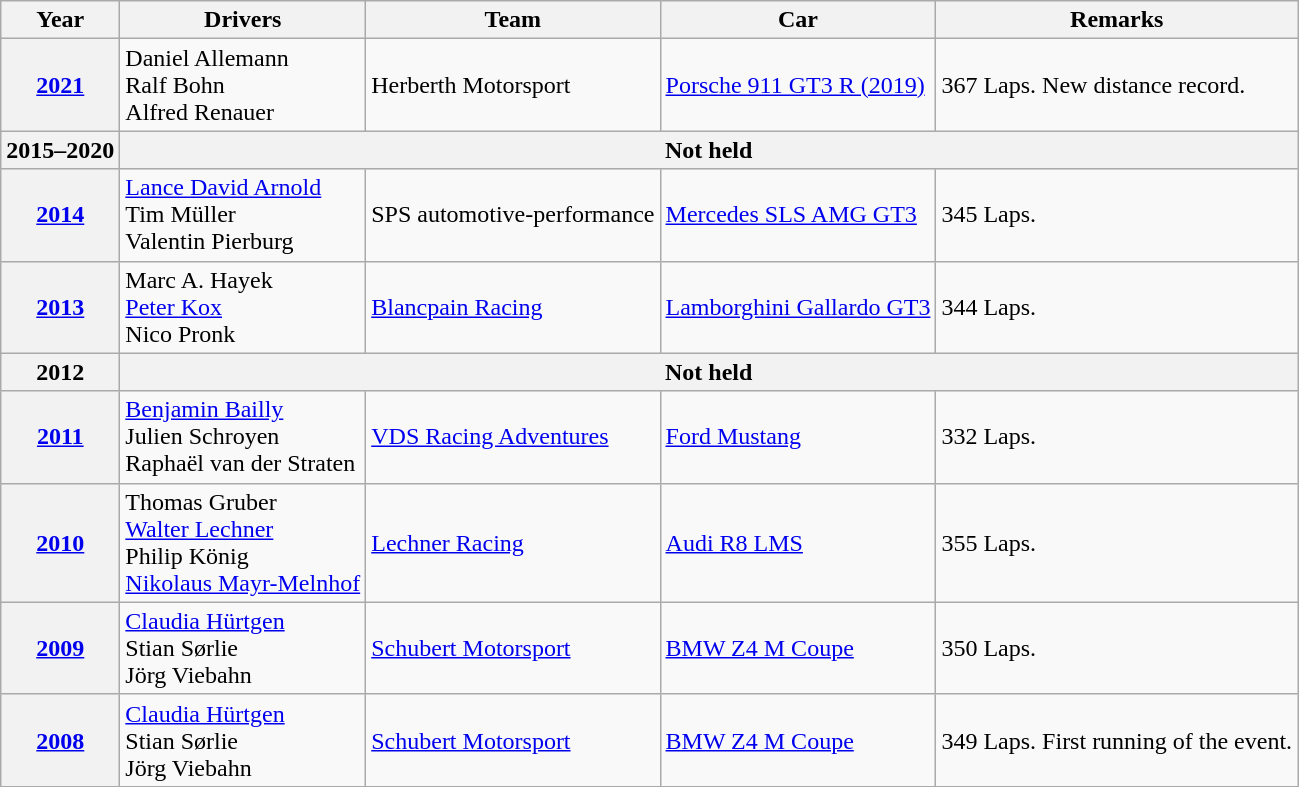<table class="wikitable sortable">
<tr>
<th>Year</th>
<th>Drivers</th>
<th>Team</th>
<th>Car</th>
<th>Remarks</th>
</tr>
<tr>
<th><a href='#'>2021</a></th>
<td> Daniel Allemann<br> Ralf Bohn<br> Alfred Renauer</td>
<td> Herberth Motorsport</td>
<td><a href='#'>Porsche 911 GT3 R (2019)</a></td>
<td>367 Laps. New distance record.</td>
</tr>
<tr>
<th>2015–2020</th>
<th colspan="4">Not held</th>
</tr>
<tr>
<th><a href='#'>2014</a></th>
<td> <a href='#'>Lance David Arnold</a><br> Tim Müller<br> Valentin Pierburg</td>
<td> SPS automotive-performance</td>
<td><a href='#'>Mercedes SLS AMG GT3</a></td>
<td>345 Laps.</td>
</tr>
<tr>
<th><a href='#'>2013</a></th>
<td> Marc A. Hayek<br> <a href='#'>Peter Kox</a><br> Nico Pronk</td>
<td> <a href='#'>Blancpain Racing</a></td>
<td><a href='#'>Lamborghini Gallardo GT3</a></td>
<td>344 Laps.</td>
</tr>
<tr>
<th>2012</th>
<th colspan="4">Not held</th>
</tr>
<tr>
<th><a href='#'>2011</a></th>
<td> <a href='#'>Benjamin Bailly</a><br> Julien Schroyen<br> Raphaël van der Straten</td>
<td> <a href='#'>VDS Racing Adventures</a></td>
<td><a href='#'>Ford Mustang</a></td>
<td>332 Laps.</td>
</tr>
<tr>
<th><a href='#'>2010</a></th>
<td> Thomas Gruber<br> <a href='#'>Walter Lechner</a><br> Philip König<br> <a href='#'>Nikolaus Mayr-Melnhof</a></td>
<td> <a href='#'>Lechner Racing</a></td>
<td><a href='#'>Audi R8 LMS</a></td>
<td>355 Laps.</td>
</tr>
<tr>
<th><a href='#'>2009</a></th>
<td> <a href='#'>Claudia Hürtgen</a><br> Stian Sørlie<br> Jörg Viebahn</td>
<td> <a href='#'>Schubert Motorsport</a></td>
<td><a href='#'>BMW Z4 M Coupe</a></td>
<td>350 Laps.</td>
</tr>
<tr>
<th><a href='#'>2008</a></th>
<td> <a href='#'>Claudia Hürtgen</a><br> Stian Sørlie<br> Jörg Viebahn</td>
<td> <a href='#'>Schubert Motorsport</a></td>
<td><a href='#'>BMW Z4 M Coupe</a></td>
<td>349 Laps. First running of the event.</td>
</tr>
</table>
